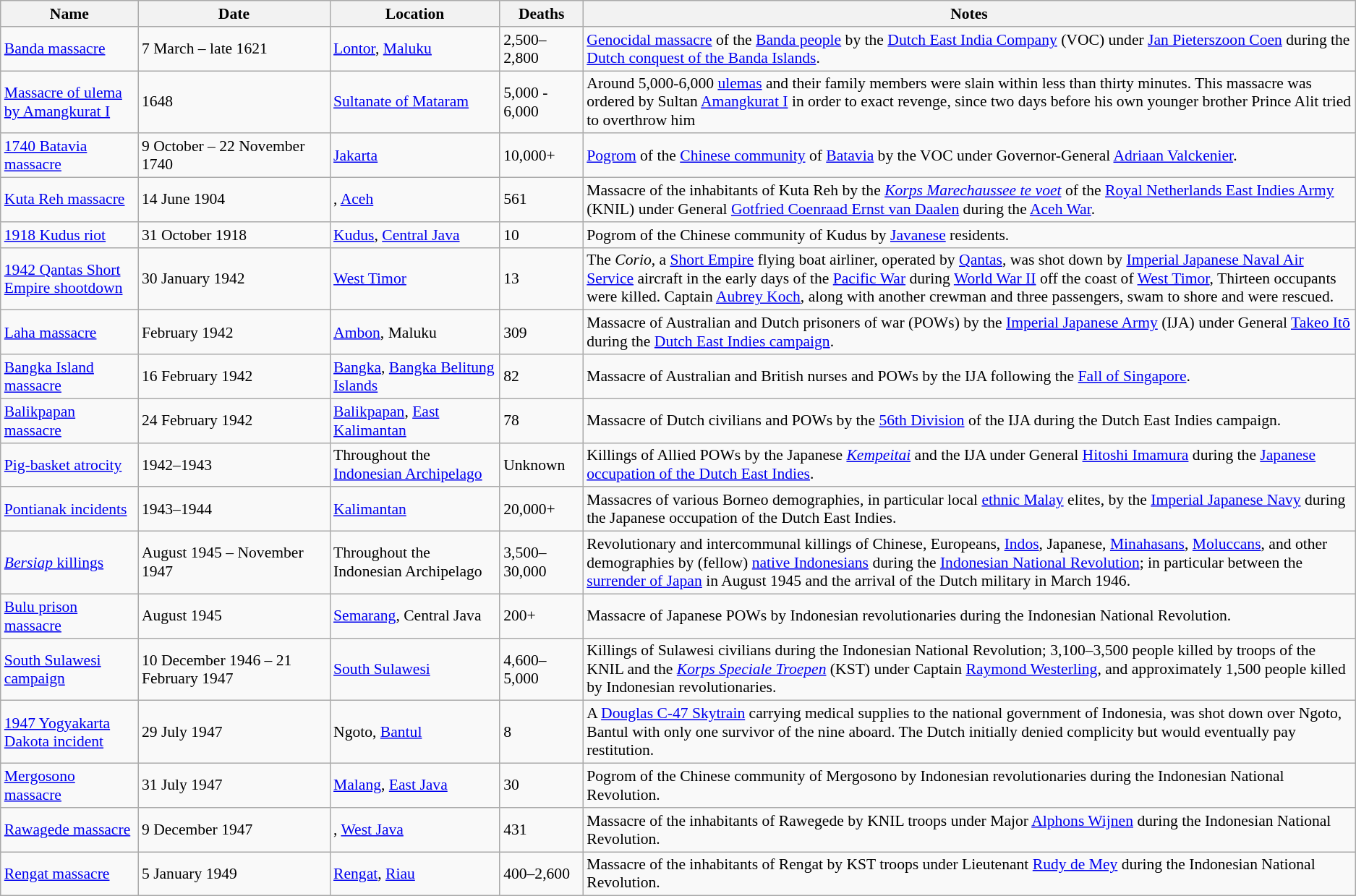<table class="sortable wikitable" style="font-size:90%;">
<tr>
<th style="width:120px;">Name</th>
<th style="width:170px;">Date</th>
<th style="width:150px;">Location</th>
<th style="width:70px;">Deaths</th>
<th class="unsortable">Notes</th>
</tr>
<tr>
<td><a href='#'>Banda massacre</a></td>
<td>7 March – late 1621</td>
<td><a href='#'>Lontor</a>, <a href='#'>Maluku</a></td>
<td>2,500–2,800</td>
<td><a href='#'>Genocidal massacre</a> of the <a href='#'>Banda people</a> by the <a href='#'>Dutch East India Company</a> (VOC) under <a href='#'>Jan Pieterszoon Coen</a> during the <a href='#'>Dutch conquest of the Banda Islands</a>.</td>
</tr>
<tr>
<td><a href='#'>Massacre of ulema by Amangkurat I</a></td>
<td>1648</td>
<td><a href='#'>Sultanate of Mataram</a></td>
<td>5,000 - 6,000</td>
<td>Around 5,000-6,000 <a href='#'>ulemas</a> and their family members were slain within less than thirty minutes. This massacre was ordered by Sultan <a href='#'>Amangkurat I</a> in order to exact revenge, since two days before his own younger brother Prince Alit tried to overthrow him</td>
</tr>
<tr>
<td><a href='#'>1740 Batavia massacre</a></td>
<td>9 October – 22 November 1740</td>
<td><a href='#'>Jakarta</a></td>
<td>10,000+</td>
<td><a href='#'>Pogrom</a> of the <a href='#'>Chinese community</a> of <a href='#'>Batavia</a> by the VOC under Governor-General <a href='#'>Adriaan Valckenier</a>.</td>
</tr>
<tr>
<td><a href='#'>Kuta Reh massacre</a></td>
<td>14 June 1904</td>
<td>, <a href='#'>Aceh</a></td>
<td>561</td>
<td>Massacre of the inhabitants of Kuta Reh by the <em><a href='#'>Korps Marechaussee te voet</a></em> of the <a href='#'>Royal Netherlands East Indies Army</a> (KNIL) under General <a href='#'>Gotfried Coenraad Ernst van Daalen</a> during the <a href='#'>Aceh War</a>.</td>
</tr>
<tr>
<td><a href='#'>1918 Kudus riot</a></td>
<td>31 October 1918</td>
<td><a href='#'>Kudus</a>, <a href='#'>Central Java</a></td>
<td> 10</td>
<td>Pogrom of the Chinese community of Kudus by <a href='#'>Javanese</a> residents.</td>
</tr>
<tr>
<td><a href='#'>1942 Qantas Short Empire shootdown</a></td>
<td>30 January 1942</td>
<td><a href='#'>West Timor</a></td>
<td>13</td>
<td>The <em>Corio</em>, a <a href='#'>Short Empire</a> flying boat airliner, operated by <a href='#'>Qantas</a>, was shot down by <a href='#'>Imperial Japanese Naval Air Service</a> aircraft in the early days of the <a href='#'>Pacific War</a> during <a href='#'>World War II</a> off the coast of <a href='#'>West Timor</a>, Thirteen occupants were killed. Captain <a href='#'>Aubrey Koch</a>, along with another crewman and three passengers, swam to shore and were rescued.</td>
</tr>
<tr>
<td><a href='#'>Laha massacre</a></td>
<td>February 1942</td>
<td><a href='#'>Ambon</a>, Maluku</td>
<td>309</td>
<td>Massacre of Australian and Dutch prisoners of war (POWs) by the <a href='#'>Imperial Japanese Army</a> (IJA) under General <a href='#'>Takeo Itō</a> during the <a href='#'>Dutch East Indies campaign</a>.</td>
</tr>
<tr>
<td><a href='#'>Bangka Island massacre</a></td>
<td>16 February 1942</td>
<td><a href='#'>Bangka</a>, <a href='#'>Bangka Belitung Islands</a></td>
<td>82</td>
<td>Massacre of Australian and British nurses and POWs by the IJA following the <a href='#'>Fall of Singapore</a>.</td>
</tr>
<tr>
<td><a href='#'>Balikpapan massacre</a></td>
<td>24 February 1942</td>
<td><a href='#'>Balikpapan</a>, <a href='#'>East Kalimantan</a></td>
<td>78</td>
<td>Massacre of Dutch civilians and POWs by the <a href='#'>56th Division</a> of the IJA during the Dutch East Indies campaign.</td>
</tr>
<tr>
<td><a href='#'>Pig-basket atrocity</a></td>
<td>1942–1943</td>
<td>Throughout the <a href='#'>Indonesian Archipelago</a></td>
<td>Unknown</td>
<td>Killings of Allied POWs by the Japanese <em><a href='#'>Kempeitai</a></em> and the IJA under General <a href='#'>Hitoshi Imamura</a> during the <a href='#'>Japanese occupation of the Dutch East Indies</a>.</td>
</tr>
<tr>
<td><a href='#'>Pontianak incidents</a></td>
<td>1943–1944</td>
<td><a href='#'>Kalimantan</a></td>
<td>20,000+</td>
<td>Massacres of various Borneo demographies, in particular local <a href='#'>ethnic Malay</a> elites, by the <a href='#'>Imperial Japanese Navy</a> during the Japanese occupation of the Dutch East Indies.</td>
</tr>
<tr>
<td><a href='#'><em>Bersiap</em> killings</a></td>
<td>August 1945 – November 1947</td>
<td>Throughout the Indonesian Archipelago</td>
<td>3,500–30,000</td>
<td>Revolutionary and intercommunal killings of Chinese, Europeans, <a href='#'>Indos</a>, Japanese, <a href='#'>Minahasans</a>, <a href='#'>Moluccans</a>, and other demographies by (fellow) <a href='#'>native Indonesians</a> during the <a href='#'>Indonesian National Revolution</a>; in particular between the <a href='#'>surrender of Japan</a> in August 1945 and the arrival of the Dutch military in March 1946.</td>
</tr>
<tr>
<td><a href='#'>Bulu prison massacre</a></td>
<td>August 1945</td>
<td><a href='#'>Semarang</a>, Central Java</td>
<td>200+</td>
<td>Massacre of Japanese POWs by Indonesian revolutionaries during the Indonesian National Revolution.</td>
</tr>
<tr>
<td><a href='#'>South Sulawesi campaign</a></td>
<td>10 December 1946 – 21 February 1947</td>
<td><a href='#'>South Sulawesi</a></td>
<td>4,600–5,000</td>
<td>Killings of Sulawesi civilians during the Indonesian National Revolution; 3,100–3,500 people killed by troops of the KNIL and the <em><a href='#'>Korps Speciale Troepen</a></em> (KST) under Captain <a href='#'>Raymond Westerling</a>, and approximately 1,500 people killed by Indonesian revolutionaries.</td>
</tr>
<tr>
<td><a href='#'>1947 Yogyakarta Dakota incident</a></td>
<td>29 July 1947</td>
<td>Ngoto, <a href='#'>Bantul</a></td>
<td>8</td>
<td>A <a href='#'>Douglas C-47 Skytrain</a> carrying medical supplies to the national government of Indonesia, was shot down over Ngoto, Bantul with only one survivor of the nine aboard. The Dutch initially denied complicity but would eventually pay restitution.</td>
</tr>
<tr>
<td><a href='#'>Mergosono massacre</a></td>
<td>31 July 1947</td>
<td><a href='#'>Malang</a>, <a href='#'>East Java</a></td>
<td>30</td>
<td>Pogrom of the Chinese community of Mergosono by Indonesian revolutionaries during the Indonesian National Revolution.</td>
</tr>
<tr>
<td><a href='#'>Rawagede massacre</a></td>
<td>9 December 1947</td>
<td>, <a href='#'>West Java</a></td>
<td>431</td>
<td>Massacre of the inhabitants of Rawegede by KNIL troops under Major <a href='#'>Alphons Wijnen</a> during the Indonesian National Revolution.</td>
</tr>
<tr>
<td><a href='#'>Rengat massacre</a></td>
<td>5 January 1949</td>
<td><a href='#'>Rengat</a>, <a href='#'>Riau</a></td>
<td>400–2,600</td>
<td>Massacre of the inhabitants of Rengat by KST troops under Lieutenant <a href='#'>Rudy de Mey</a> during the Indonesian National Revolution.</td>
</tr>
</table>
